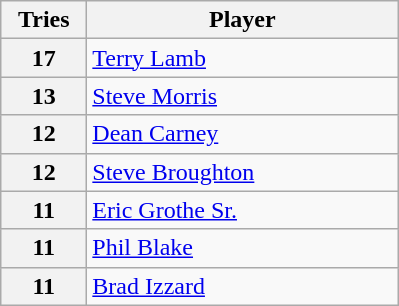<table class="wikitable" style="text-align:left;">
<tr>
<th width=50>Tries</th>
<th width=200>Player</th>
</tr>
<tr>
<th>17</th>
<td> <a href='#'>Terry Lamb</a></td>
</tr>
<tr>
<th>13</th>
<td> <a href='#'>Steve Morris</a></td>
</tr>
<tr>
<th>12</th>
<td> <a href='#'>Dean Carney</a></td>
</tr>
<tr>
<th>12</th>
<td> <a href='#'>Steve Broughton</a></td>
</tr>
<tr>
<th>11</th>
<td> <a href='#'>Eric Grothe Sr.</a></td>
</tr>
<tr>
<th>11</th>
<td> <a href='#'>Phil Blake</a></td>
</tr>
<tr>
<th>11</th>
<td> <a href='#'>Brad Izzard</a></td>
</tr>
</table>
